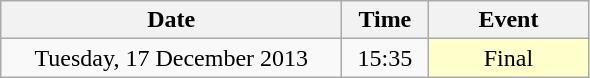<table class = "wikitable" style="text-align:center;">
<tr>
<th width=220>Date</th>
<th width=50>Time</th>
<th width=100>Event</th>
</tr>
<tr>
<td>Tuesday, 17 December 2013</td>
<td>15:35</td>
<td bgcolor=ffffcc>Final</td>
</tr>
</table>
